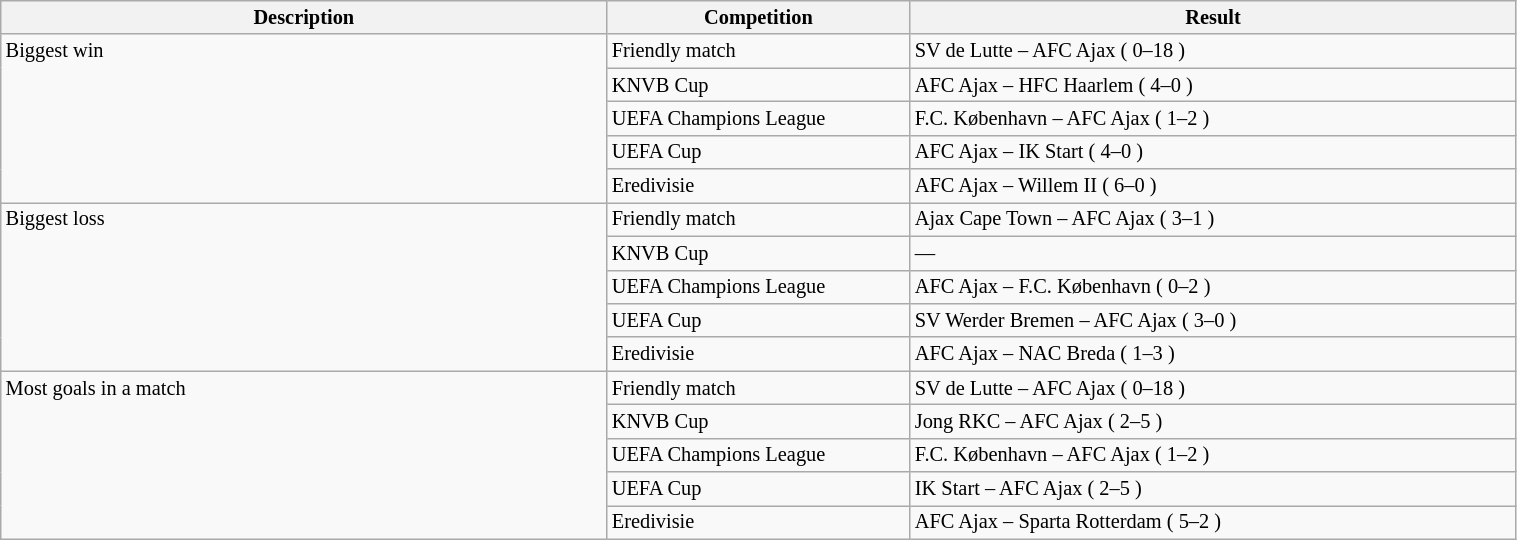<table class="wikitable" style="width:80%; font-size:85%;">
<tr valign=top>
<th width=40% align=center>Description</th>
<th width=20% align=center>Competition</th>
<th width=40% align=center>Result</th>
</tr>
<tr valign=top>
<td rowspan=5>Biggest win</td>
<td>  Friendly match</td>
<td>SV de Lutte – AFC Ajax ( 0–18 )</td>
</tr>
<tr>
<td>  KNVB Cup</td>
<td>AFC Ajax – HFC Haarlem ( 4–0 )</td>
</tr>
<tr>
<td> UEFA Champions League</td>
<td>F.C. København – AFC Ajax ( 1–2 )</td>
</tr>
<tr>
<td> UEFA Cup</td>
<td>AFC Ajax – IK Start ( 4–0 )</td>
</tr>
<tr>
<td> Eredivisie</td>
<td>AFC Ajax – Willem II ( 6–0 )</td>
</tr>
<tr valign=top>
<td rowspan=5>Biggest loss</td>
<td> Friendly match</td>
<td>Ajax Cape Town – AFC Ajax ( 3–1 )</td>
</tr>
<tr>
<td> KNVB Cup</td>
<td>—</td>
</tr>
<tr>
<td> UEFA Champions League</td>
<td>AFC Ajax – F.C. København ( 0–2 )</td>
</tr>
<tr>
<td> UEFA Cup</td>
<td>SV Werder Bremen – AFC Ajax ( 3–0 )</td>
</tr>
<tr>
<td> Eredivisie</td>
<td>AFC Ajax – NAC Breda ( 1–3 )</td>
</tr>
<tr valign=top>
<td rowspan=5>Most goals in a match</td>
<td> Friendly match</td>
<td>SV de Lutte – AFC Ajax ( 0–18 )</td>
</tr>
<tr>
<td> KNVB Cup</td>
<td>Jong RKC – AFC Ajax ( 2–5 )</td>
</tr>
<tr>
<td> UEFA Champions League</td>
<td>F.C. København – AFC Ajax ( 1–2 )</td>
</tr>
<tr>
<td> UEFA Cup</td>
<td>IK Start – AFC Ajax ( 2–5 )</td>
</tr>
<tr>
<td> Eredivisie</td>
<td>AFC Ajax – Sparta Rotterdam ( 5–2 )</td>
</tr>
</table>
